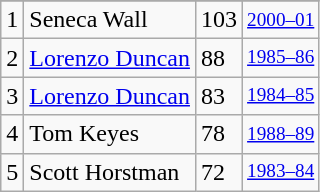<table class="wikitable">
<tr>
</tr>
<tr>
<td>1</td>
<td>Seneca Wall</td>
<td>103</td>
<td style="font-size:80%;"><a href='#'>2000–01</a></td>
</tr>
<tr>
<td>2</td>
<td><a href='#'>Lorenzo Duncan</a></td>
<td>88</td>
<td style="font-size:80%;"><a href='#'>1985–86</a></td>
</tr>
<tr>
<td>3</td>
<td><a href='#'>Lorenzo Duncan</a></td>
<td>83</td>
<td style="font-size:80%;"><a href='#'>1984–85</a></td>
</tr>
<tr>
<td>4</td>
<td>Tom Keyes</td>
<td>78</td>
<td style="font-size:80%;"><a href='#'>1988–89</a></td>
</tr>
<tr>
<td>5</td>
<td>Scott Horstman</td>
<td>72</td>
<td style="font-size:80%;"><a href='#'>1983–84</a></td>
</tr>
</table>
